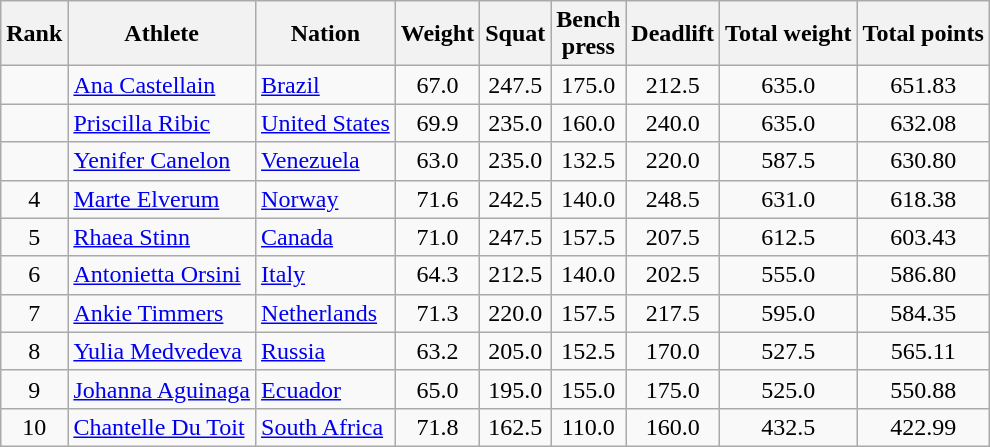<table class="wikitable sortable" style="text-align:center">
<tr>
<th>Rank</th>
<th>Athlete</th>
<th>Nation</th>
<th>Weight</th>
<th>Squat</th>
<th>Bench<br>press</th>
<th>Deadlift</th>
<th>Total weight</th>
<th>Total points</th>
</tr>
<tr>
<td></td>
<td align=left><a href='#'>Ana Castellain</a></td>
<td align=left> <a href='#'>Brazil</a></td>
<td>67.0</td>
<td>247.5</td>
<td>175.0</td>
<td>212.5</td>
<td>635.0</td>
<td>651.83</td>
</tr>
<tr>
<td></td>
<td align=left><a href='#'>Priscilla Ribic</a></td>
<td align=left> <a href='#'>United States</a></td>
<td>69.9</td>
<td>235.0</td>
<td>160.0</td>
<td>240.0</td>
<td>635.0</td>
<td>632.08</td>
</tr>
<tr>
<td></td>
<td align=left><a href='#'>Yenifer Canelon</a></td>
<td align=left> <a href='#'>Venezuela</a></td>
<td>63.0</td>
<td>235.0</td>
<td>132.5</td>
<td>220.0</td>
<td>587.5</td>
<td>630.80</td>
</tr>
<tr>
<td>4</td>
<td align=left><a href='#'>Marte Elverum</a></td>
<td align=left> <a href='#'>Norway</a></td>
<td>71.6</td>
<td>242.5</td>
<td>140.0</td>
<td>248.5</td>
<td>631.0</td>
<td>618.38</td>
</tr>
<tr>
<td>5</td>
<td align=left><a href='#'>Rhaea Stinn</a></td>
<td align=left> <a href='#'>Canada</a></td>
<td>71.0</td>
<td>247.5</td>
<td>157.5</td>
<td>207.5</td>
<td>612.5</td>
<td>603.43</td>
</tr>
<tr>
<td>6</td>
<td align=left><a href='#'>Antonietta Orsini</a></td>
<td align=left> <a href='#'>Italy</a></td>
<td>64.3</td>
<td>212.5</td>
<td>140.0</td>
<td>202.5</td>
<td>555.0</td>
<td>586.80</td>
</tr>
<tr>
<td>7</td>
<td align=left><a href='#'>Ankie Timmers</a></td>
<td align=left> <a href='#'>Netherlands</a></td>
<td>71.3</td>
<td>220.0</td>
<td>157.5</td>
<td>217.5</td>
<td>595.0</td>
<td>584.35</td>
</tr>
<tr>
<td>8</td>
<td align=left><a href='#'>Yulia Medvedeva</a></td>
<td align=left> <a href='#'>Russia</a></td>
<td>63.2</td>
<td>205.0</td>
<td>152.5</td>
<td>170.0</td>
<td>527.5</td>
<td>565.11</td>
</tr>
<tr>
<td>9</td>
<td align=left><a href='#'>Johanna Aguinaga</a></td>
<td align=left> <a href='#'>Ecuador</a></td>
<td>65.0</td>
<td>195.0</td>
<td>155.0</td>
<td>175.0</td>
<td>525.0</td>
<td>550.88</td>
</tr>
<tr>
<td>10</td>
<td align=left><a href='#'>Chantelle Du Toit</a></td>
<td align=left> <a href='#'>South Africa</a></td>
<td>71.8</td>
<td>162.5</td>
<td>110.0</td>
<td>160.0</td>
<td>432.5</td>
<td>422.99</td>
</tr>
</table>
